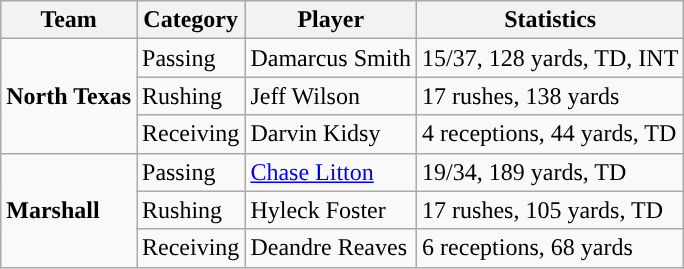<table class="wikitable" style="float: left;">
<tr>
<th>Team</th>
<th>Category</th>
<th>Player</th>
<th>Statistics</th>
</tr>
<tr>
<td rowspan=3><strong>North Texas</strong></td>
<td>Passing</td>
<td>Damarcus Smith</td>
<td>15/37, 128 yards, TD, INT</td>
</tr>
<tr>
<td>Rushing</td>
<td>Jeff Wilson</td>
<td>17 rushes, 138 yards</td>
</tr>
<tr>
<td>Receiving</td>
<td>Darvin Kidsy</td>
<td>4 receptions, 44 yards, TD</td>
</tr>
<tr>
<td rowspan=3><strong>Marshall</strong></td>
<td>Passing</td>
<td><a href='#'>Chase Litton</a></td>
<td>19/34, 189 yards, TD</td>
</tr>
<tr>
<td>Rushing</td>
<td>Hyleck Foster</td>
<td>17 rushes, 105 yards, TD</td>
</tr>
<tr>
<td>Receiving</td>
<td>Deandre Reaves</td>
<td>6 receptions, 68 yards</td>
</tr>
</table>
